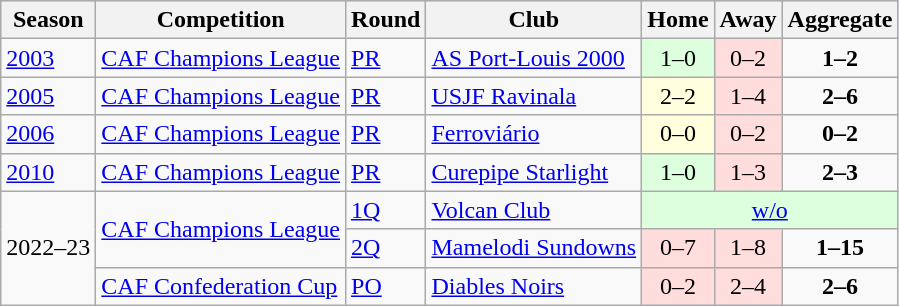<table class="wikitable" style="text-align: left; font-size:100%">
<tr bgcolor="#ccccff">
<th>Season</th>
<th>Competition</th>
<th>Round</th>
<th>Club</th>
<th>Home</th>
<th>Away</th>
<th>Aggregate</th>
</tr>
<tr>
<td><a href='#'>2003</a></td>
<td><a href='#'>CAF Champions League</a></td>
<td><a href='#'>PR</a></td>
<td> <a href='#'>AS Port-Louis 2000</a></td>
<td style="text-align:center; background:#dfd;">1–0</td>
<td style="text-align:center; background:#fdd;">0–2</td>
<td align=center><strong>1–2</strong></td>
</tr>
<tr>
<td><a href='#'>2005</a></td>
<td><a href='#'>CAF Champions League</a></td>
<td><a href='#'>PR</a></td>
<td> <a href='#'>USJF Ravinala</a></td>
<td style="text-align:center; background:#ffd;">2–2</td>
<td style="text-align:center; background:#fdd;">1–4</td>
<td align=center><strong>2–6</strong></td>
</tr>
<tr>
<td><a href='#'>2006</a></td>
<td><a href='#'>CAF Champions League</a></td>
<td><a href='#'>PR</a></td>
<td> <a href='#'>Ferroviário</a></td>
<td style="text-align:center; background:#ffd;">0–0</td>
<td style="text-align:center; background:#fdd;">0–2</td>
<td align=center><strong>0–2</strong></td>
</tr>
<tr>
<td><a href='#'>2010</a></td>
<td><a href='#'>CAF Champions League</a></td>
<td><a href='#'>PR</a></td>
<td> <a href='#'>Curepipe Starlight</a></td>
<td style="text-align:center; background:#dfd;">1–0</td>
<td style="text-align:center; background:#fdd;">1–3</td>
<td align=center><strong>2–3</strong></td>
</tr>
<tr>
<td rowspan=3>2022–23</td>
<td rowspan=2><a href='#'>CAF Champions League</a></td>
<td><a href='#'>1Q</a></td>
<td> <a href='#'>Volcan Club</a></td>
<td colspan=3 style="text-align:center; background:#dfd;"><a href='#'>w/o</a></td>
</tr>
<tr>
<td><a href='#'>2Q</a></td>
<td> <a href='#'>Mamelodi Sundowns</a></td>
<td style="text-align:center; background:#fdd;">0–7</td>
<td style="text-align:center; background:#fdd;">1–8</td>
<td align=center><strong>1–15</strong></td>
</tr>
<tr>
<td rowspan=2><a href='#'>CAF Confederation Cup</a></td>
<td><a href='#'>PO</a></td>
<td> <a href='#'>Diables Noirs</a></td>
<td style="text-align:center; background:#fdd;">0–2</td>
<td style="text-align:center; background:#fdd;">2–4</td>
<td align=center><strong>2–6</strong></td>
</tr>
</table>
